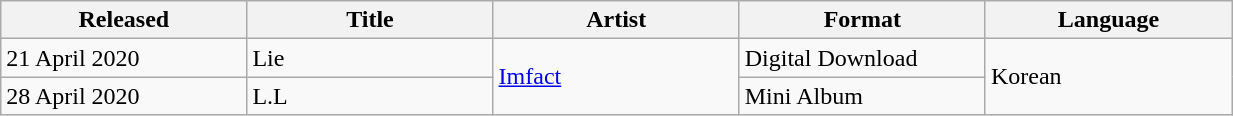<table class="wikitable sortable" align="left center" style="width:65%;">
<tr>
<th style="width:20%;">Released</th>
<th style="width:20%;">Title</th>
<th style="width:20%;">Artist</th>
<th style="width:20%;">Format</th>
<th style="width:20%;">Language</th>
</tr>
<tr>
<td>21 April 2020</td>
<td>Lie</td>
<td rowspan="2"><a href='#'>Imfact</a></td>
<td>Digital Download</td>
<td rowspan="2">Korean</td>
</tr>
<tr>
<td>28 April 2020</td>
<td>L.L</td>
<td>Mini Album</td>
</tr>
</table>
